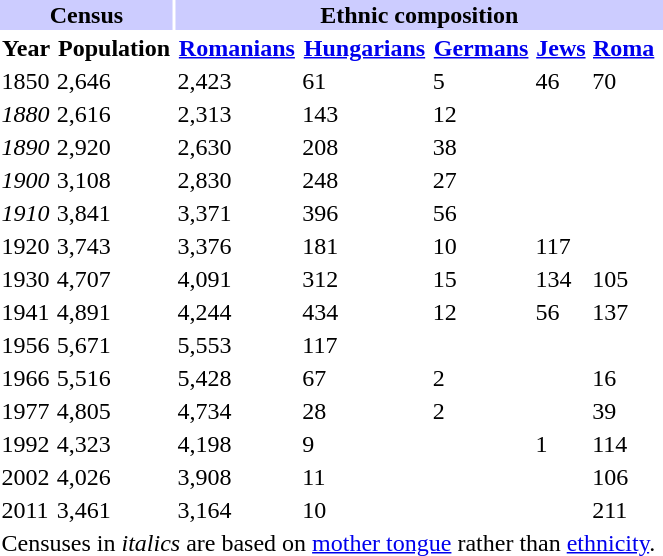<table class="toccolours">
<tr>
<th align="center" colspan="2" style="background:#ccccff;">Census</th>
<th align="center" colspan="8" style="background:#ccccff;">Ethnic composition</th>
</tr>
<tr>
<th>Year</th>
<th>Population</th>
<th><a href='#'>Romanians</a></th>
<th><a href='#'>Hungarians</a></th>
<th><a href='#'>Germans</a></th>
<th><a href='#'>Jews</a></th>
<th><a href='#'>Roma</a></th>
</tr>
<tr>
<td>1850</td>
<td>2,646</td>
<td>2,423</td>
<td>61</td>
<td>5</td>
<td>46</td>
<td>70</td>
</tr>
<tr>
<td><em>1880</em></td>
<td>2,616</td>
<td>2,313</td>
<td>143</td>
<td>12</td>
<td></td>
<td></td>
<td></td>
</tr>
<tr>
<td><em>1890</em></td>
<td>2,920</td>
<td>2,630</td>
<td>208</td>
<td>38</td>
<td></td>
<td></td>
<td></td>
</tr>
<tr>
<td><em>1900</em></td>
<td>3,108</td>
<td>2,830</td>
<td>248</td>
<td>27</td>
<td></td>
<td></td>
<td></td>
</tr>
<tr>
<td><em>1910</em></td>
<td>3,841</td>
<td>3,371</td>
<td>396</td>
<td>56</td>
<td></td>
<td></td>
<td></td>
</tr>
<tr>
<td>1920</td>
<td>3,743</td>
<td>3,376</td>
<td>181</td>
<td>10</td>
<td>117</td>
<td></td>
</tr>
<tr>
<td>1930</td>
<td>4,707</td>
<td>4,091</td>
<td>312</td>
<td>15</td>
<td>134</td>
<td>105</td>
</tr>
<tr>
<td>1941</td>
<td>4,891</td>
<td>4,244</td>
<td>434</td>
<td>12</td>
<td>56</td>
<td>137</td>
</tr>
<tr>
<td>1956</td>
<td>5,671</td>
<td>5,553</td>
<td>117</td>
<td></td>
<td></td>
<td></td>
</tr>
<tr>
<td>1966</td>
<td>5,516</td>
<td>5,428</td>
<td>67</td>
<td>2</td>
<td></td>
<td>16</td>
</tr>
<tr>
<td>1977</td>
<td>4,805</td>
<td>4,734</td>
<td>28</td>
<td>2</td>
<td></td>
<td>39</td>
</tr>
<tr>
<td>1992</td>
<td>4,323</td>
<td>4,198</td>
<td>9</td>
<td></td>
<td>1</td>
<td>114</td>
</tr>
<tr>
<td>2002</td>
<td>4,026</td>
<td>3,908</td>
<td>11</td>
<td></td>
<td></td>
<td>106</td>
</tr>
<tr>
<td>2011</td>
<td>3,461</td>
<td>3,164</td>
<td>10</td>
<td></td>
<td></td>
<td>211</td>
</tr>
<tr>
<td colspan="7">Censuses in <em>italics</em> are based on <a href='#'>mother tongue</a> rather than <a href='#'>ethnicity</a>.</td>
</tr>
</table>
